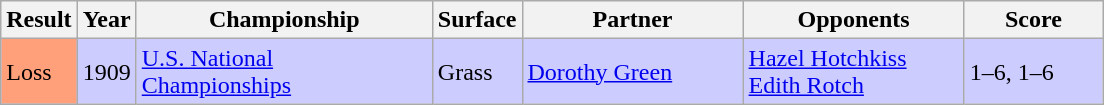<table class='sortable wikitable'>
<tr>
<th>Result</th>
<th style="width:30px">Year</th>
<th style="width:190px">Championship</th>
<th style="width:50px">Surface</th>
<th style="width:140px">Partner</th>
<th style="width:140px">Opponents</th>
<th style="width:85px" class="unsortable">Score</th>
</tr>
<tr style="background:#ccf;">
<td style="background:#ffa07a;">Loss</td>
<td>1909</td>
<td><a href='#'>U.S. National Championships</a></td>
<td>Grass</td>
<td> <a href='#'>Dorothy Green</a></td>
<td>  <a href='#'>Hazel Hotchkiss</a><br>   <a href='#'>Edith Rotch</a></td>
<td>1–6, 1–6</td>
</tr>
</table>
